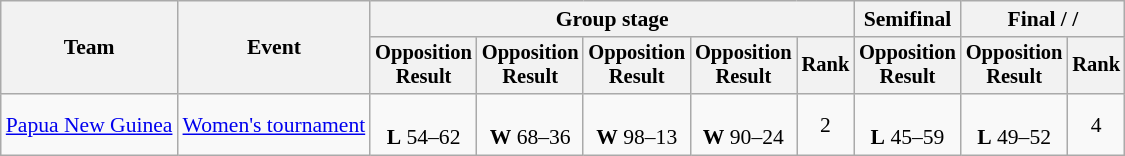<table class=wikitable style=font-size:90%>
<tr>
<th rowspan=2>Team</th>
<th rowspan=2>Event</th>
<th colspan=5>Group stage</th>
<th>Semifinal</th>
<th colspan=2>Final /  / </th>
</tr>
<tr style=font-size:95%>
<th>Opposition<br>Result</th>
<th>Opposition<br>Result</th>
<th>Opposition<br>Result</th>
<th>Opposition<br>Result</th>
<th>Rank</th>
<th>Opposition<br>Result</th>
<th>Opposition<br>Result</th>
<th>Rank</th>
</tr>
<tr align=center>
<td align=left><a href='#'>Papua New Guinea</a></td>
<td align=left><a href='#'>Women's tournament</a></td>
<td><br><strong>L</strong> 54–62</td>
<td><br><strong>W</strong> 68–36</td>
<td><br><strong>W</strong> 98–13</td>
<td><br><strong>W</strong> 90–24</td>
<td>2</td>
<td><br><strong>L</strong> 45–59</td>
<td><br><strong>L</strong> 49–52</td>
<td>4</td>
</tr>
</table>
